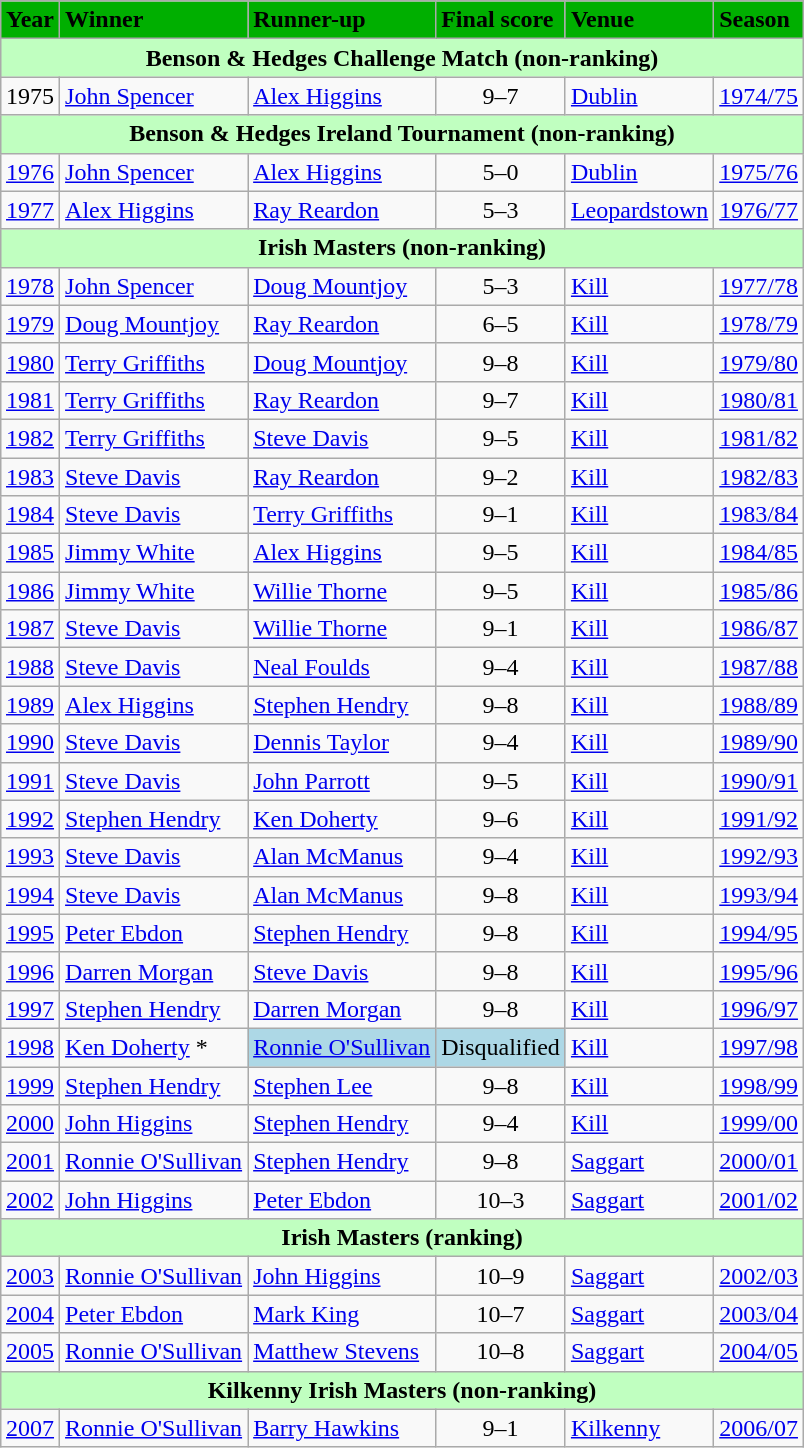<table class="wikitable" style="margin: auto">
<tr>
<th style="text-align: center; background-color: #00af00">Year</th>
<th style="text-align: left; background-color: #00af00">Winner</th>
<th style="text-align: left; background-color: #00af00">Runner-up</th>
<th style="text-align: left; background-color: #00af00">Final score</th>
<th style="text-align: left; background-color: #00af00">Venue</th>
<th style="text-align: left; background-color: #00af00">Season</th>
</tr>
<tr>
<th colspan=6 style="text-align: center; background-color: #c0ffc0">Benson & Hedges Challenge Match (non-ranking)</th>
</tr>
<tr>
<td>1975</td>
<td> <a href='#'>John Spencer</a></td>
<td> <a href='#'>Alex Higgins</a></td>
<td style="text-align: center">9–7</td>
<td> <a href='#'>Dublin</a></td>
<td><a href='#'>1974/75</a></td>
</tr>
<tr>
<th colspan=6 style="text-align: center; background-color: #c0ffc0">Benson & Hedges Ireland Tournament (non-ranking)</th>
</tr>
<tr>
<td><a href='#'>1976</a></td>
<td> <a href='#'>John Spencer</a></td>
<td> <a href='#'>Alex Higgins</a></td>
<td style="text-align: center">5–0</td>
<td> <a href='#'>Dublin</a></td>
<td><a href='#'>1975/76</a></td>
</tr>
<tr>
<td><a href='#'>1977</a></td>
<td> <a href='#'>Alex Higgins</a></td>
<td> <a href='#'>Ray Reardon</a></td>
<td style="text-align: center">5–3</td>
<td> <a href='#'>Leopardstown</a></td>
<td><a href='#'>1976/77</a></td>
</tr>
<tr>
<th colspan=6 style="text-align: center; background-color: #c0ffc0">Irish Masters (non-ranking)</th>
</tr>
<tr>
<td><a href='#'>1978</a></td>
<td> <a href='#'>John Spencer</a></td>
<td> <a href='#'>Doug Mountjoy</a></td>
<td style="text-align: center">5–3</td>
<td> <a href='#'>Kill</a></td>
<td><a href='#'>1977/78</a></td>
</tr>
<tr>
<td><a href='#'>1979</a></td>
<td> <a href='#'>Doug Mountjoy</a></td>
<td> <a href='#'>Ray Reardon</a></td>
<td style="text-align: center">6–5</td>
<td> <a href='#'>Kill</a></td>
<td><a href='#'>1978/79</a></td>
</tr>
<tr>
<td><a href='#'>1980</a></td>
<td> <a href='#'>Terry Griffiths</a></td>
<td> <a href='#'>Doug Mountjoy</a></td>
<td style="text-align: center">9–8</td>
<td> <a href='#'>Kill</a></td>
<td><a href='#'>1979/80</a></td>
</tr>
<tr>
<td><a href='#'>1981</a></td>
<td> <a href='#'>Terry Griffiths</a></td>
<td> <a href='#'>Ray Reardon</a></td>
<td style="text-align: center">9–7</td>
<td> <a href='#'>Kill</a></td>
<td><a href='#'>1980/81</a></td>
</tr>
<tr>
<td><a href='#'>1982</a></td>
<td> <a href='#'>Terry Griffiths</a></td>
<td> <a href='#'>Steve Davis</a></td>
<td style="text-align: center">9–5</td>
<td> <a href='#'>Kill</a></td>
<td><a href='#'>1981/82</a></td>
</tr>
<tr>
<td><a href='#'>1983</a></td>
<td> <a href='#'>Steve Davis</a></td>
<td> <a href='#'>Ray Reardon</a></td>
<td style="text-align: center">9–2</td>
<td> <a href='#'>Kill</a></td>
<td><a href='#'>1982/83</a></td>
</tr>
<tr>
<td><a href='#'>1984</a></td>
<td> <a href='#'>Steve Davis</a></td>
<td> <a href='#'>Terry Griffiths</a></td>
<td style="text-align: center">9–1</td>
<td> <a href='#'>Kill</a></td>
<td><a href='#'>1983/84</a></td>
</tr>
<tr>
<td><a href='#'>1985</a></td>
<td> <a href='#'>Jimmy White</a></td>
<td> <a href='#'>Alex Higgins</a></td>
<td style="text-align: center">9–5</td>
<td> <a href='#'>Kill</a></td>
<td><a href='#'>1984/85</a></td>
</tr>
<tr>
<td><a href='#'>1986</a></td>
<td> <a href='#'>Jimmy White</a></td>
<td> <a href='#'>Willie Thorne</a></td>
<td style="text-align: center">9–5</td>
<td> <a href='#'>Kill</a></td>
<td><a href='#'>1985/86</a></td>
</tr>
<tr>
<td><a href='#'>1987</a></td>
<td> <a href='#'>Steve Davis</a></td>
<td> <a href='#'>Willie Thorne</a></td>
<td style="text-align: center">9–1</td>
<td> <a href='#'>Kill</a></td>
<td><a href='#'>1986/87</a></td>
</tr>
<tr>
<td><a href='#'>1988</a></td>
<td> <a href='#'>Steve Davis</a></td>
<td> <a href='#'>Neal Foulds</a></td>
<td style="text-align: center">9–4</td>
<td> <a href='#'>Kill</a></td>
<td><a href='#'>1987/88</a></td>
</tr>
<tr>
<td><a href='#'>1989</a></td>
<td> <a href='#'>Alex Higgins</a></td>
<td> <a href='#'>Stephen Hendry</a></td>
<td style="text-align: center">9–8</td>
<td> <a href='#'>Kill</a></td>
<td><a href='#'>1988/89</a></td>
</tr>
<tr>
<td><a href='#'>1990</a></td>
<td> <a href='#'>Steve Davis</a></td>
<td> <a href='#'>Dennis Taylor</a></td>
<td style="text-align: center">9–4</td>
<td> <a href='#'>Kill</a></td>
<td><a href='#'>1989/90</a></td>
</tr>
<tr>
<td><a href='#'>1991</a></td>
<td> <a href='#'>Steve Davis</a></td>
<td> <a href='#'>John Parrott</a></td>
<td style="text-align: center">9–5</td>
<td> <a href='#'>Kill</a></td>
<td><a href='#'>1990/91</a></td>
</tr>
<tr>
<td><a href='#'>1992</a></td>
<td> <a href='#'>Stephen Hendry</a></td>
<td> <a href='#'>Ken Doherty</a></td>
<td style="text-align: center">9–6</td>
<td> <a href='#'>Kill</a></td>
<td><a href='#'>1991/92</a></td>
</tr>
<tr>
<td><a href='#'>1993</a></td>
<td> <a href='#'>Steve Davis</a></td>
<td> <a href='#'>Alan McManus</a></td>
<td style="text-align: center">9–4</td>
<td> <a href='#'>Kill</a></td>
<td><a href='#'>1992/93</a></td>
</tr>
<tr>
<td><a href='#'>1994</a></td>
<td> <a href='#'>Steve Davis</a></td>
<td> <a href='#'>Alan McManus</a></td>
<td style="text-align: center">9–8</td>
<td> <a href='#'>Kill</a></td>
<td><a href='#'>1993/94</a></td>
</tr>
<tr>
<td><a href='#'>1995</a></td>
<td> <a href='#'>Peter Ebdon</a></td>
<td> <a href='#'>Stephen Hendry</a></td>
<td style="text-align: center">9–8</td>
<td> <a href='#'>Kill</a></td>
<td><a href='#'>1994/95</a></td>
</tr>
<tr>
<td><a href='#'>1996</a></td>
<td> <a href='#'>Darren Morgan</a></td>
<td> <a href='#'>Steve Davis</a></td>
<td style="text-align: center">9–8</td>
<td> <a href='#'>Kill</a></td>
<td><a href='#'>1995/96</a></td>
</tr>
<tr>
<td><a href='#'>1997</a></td>
<td> <a href='#'>Stephen Hendry</a></td>
<td> <a href='#'>Darren Morgan</a></td>
<td style="text-align: center">9–8</td>
<td> <a href='#'>Kill</a></td>
<td><a href='#'>1996/97</a></td>
</tr>
<tr>
<td><a href='#'>1998</a></td>
<td> <a href='#'>Ken Doherty</a> *</td>
<td bgcolor="lightblue"> <a href='#'>Ronnie O'Sullivan</a></td>
<td bgcolor="lightblue">Disqualified</td>
<td> <a href='#'>Kill</a></td>
<td><a href='#'>1997/98</a></td>
</tr>
<tr>
<td><a href='#'>1999</a></td>
<td> <a href='#'>Stephen Hendry</a></td>
<td> <a href='#'>Stephen Lee</a></td>
<td style="text-align: center">9–8</td>
<td> <a href='#'>Kill</a></td>
<td><a href='#'>1998/99</a></td>
</tr>
<tr>
<td><a href='#'>2000</a></td>
<td> <a href='#'>John Higgins</a></td>
<td> <a href='#'>Stephen Hendry</a></td>
<td style="text-align: center">9–4</td>
<td> <a href='#'>Kill</a></td>
<td><a href='#'>1999/00</a></td>
</tr>
<tr>
<td><a href='#'>2001</a></td>
<td> <a href='#'>Ronnie O'Sullivan</a></td>
<td> <a href='#'>Stephen Hendry</a></td>
<td style="text-align: center">9–8</td>
<td> <a href='#'>Saggart</a></td>
<td><a href='#'>2000/01</a></td>
</tr>
<tr>
<td><a href='#'>2002</a></td>
<td> <a href='#'>John Higgins</a></td>
<td> <a href='#'>Peter Ebdon</a></td>
<td style="text-align: center">10–3</td>
<td> <a href='#'>Saggart</a></td>
<td><a href='#'>2001/02</a></td>
</tr>
<tr>
<th colspan=6 style="text-align: center; background-color: #c0ffc0">Irish Masters (ranking)</th>
</tr>
<tr>
<td><a href='#'>2003</a></td>
<td> <a href='#'>Ronnie O'Sullivan</a></td>
<td> <a href='#'>John Higgins</a></td>
<td style="text-align: center">10–9</td>
<td> <a href='#'>Saggart</a></td>
<td><a href='#'>2002/03</a></td>
</tr>
<tr>
<td><a href='#'>2004</a></td>
<td> <a href='#'>Peter Ebdon</a></td>
<td> <a href='#'>Mark King</a></td>
<td style="text-align: center">10–7</td>
<td> <a href='#'>Saggart</a></td>
<td><a href='#'>2003/04</a></td>
</tr>
<tr>
<td><a href='#'>2005</a></td>
<td> <a href='#'>Ronnie O'Sullivan</a></td>
<td> <a href='#'>Matthew Stevens</a></td>
<td style="text-align: center">10–8</td>
<td> <a href='#'>Saggart</a></td>
<td><a href='#'>2004/05</a></td>
</tr>
<tr>
<th colspan=6 style="text-align: center; background-color: #c0ffc0">Kilkenny Irish Masters (non-ranking)</th>
</tr>
<tr>
<td><a href='#'>2007</a></td>
<td> <a href='#'>Ronnie O'Sullivan</a></td>
<td> <a href='#'>Barry Hawkins</a></td>
<td style="text-align: center">9–1</td>
<td> <a href='#'>Kilkenny</a></td>
<td><a href='#'>2006/07</a></td>
</tr>
</table>
